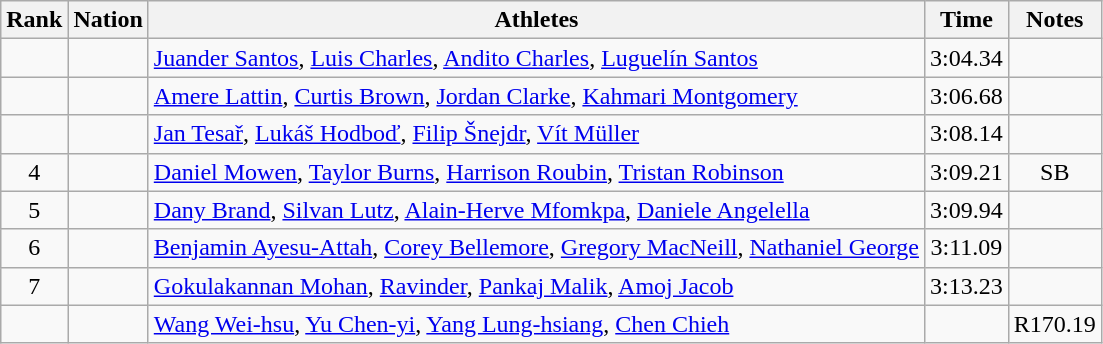<table class="wikitable sortable" style="text-align:center">
<tr>
<th>Rank</th>
<th>Nation</th>
<th>Athletes</th>
<th>Time</th>
<th>Notes</th>
</tr>
<tr>
<td></td>
<td align=left></td>
<td align=left><a href='#'>Juander Santos</a>, <a href='#'>Luis Charles</a>, <a href='#'>Andito Charles</a>, <a href='#'>Luguelín Santos</a></td>
<td>3:04.34</td>
<td></td>
</tr>
<tr>
<td></td>
<td align=left></td>
<td align=left><a href='#'>Amere Lattin</a>, <a href='#'>Curtis Brown</a>, <a href='#'>Jordan Clarke</a>, <a href='#'>Kahmari Montgomery</a></td>
<td>3:06.68</td>
<td></td>
</tr>
<tr>
<td></td>
<td align=left></td>
<td align=left><a href='#'>Jan Tesař</a>, <a href='#'>Lukáš Hodboď</a>, <a href='#'>Filip Šnejdr</a>, <a href='#'>Vít Müller</a></td>
<td>3:08.14</td>
<td></td>
</tr>
<tr>
<td>4</td>
<td align=left></td>
<td align=left><a href='#'>Daniel Mowen</a>, <a href='#'>Taylor Burns</a>, <a href='#'>Harrison Roubin</a>, <a href='#'>Tristan Robinson</a></td>
<td>3:09.21</td>
<td>SB</td>
</tr>
<tr>
<td>5</td>
<td align=left></td>
<td align=left><a href='#'>Dany Brand</a>, <a href='#'>Silvan Lutz</a>, <a href='#'>Alain-Herve Mfomkpa</a>, <a href='#'>Daniele Angelella</a></td>
<td>3:09.94</td>
<td></td>
</tr>
<tr>
<td>6</td>
<td align=left></td>
<td align=left><a href='#'>Benjamin Ayesu-Attah</a>, <a href='#'>Corey Bellemore</a>, <a href='#'>Gregory MacNeill</a>, <a href='#'>Nathaniel George</a></td>
<td>3:11.09</td>
<td></td>
</tr>
<tr>
<td>7</td>
<td align=left></td>
<td align=left><a href='#'>Gokulakannan Mohan</a>, <a href='#'>Ravinder</a>, <a href='#'>Pankaj Malik</a>, <a href='#'>Amoj Jacob</a></td>
<td>3:13.23</td>
<td></td>
</tr>
<tr>
<td></td>
<td align=left></td>
<td align=left><a href='#'>Wang Wei-hsu</a>, <a href='#'>Yu Chen-yi</a>, <a href='#'>Yang Lung-hsiang</a>, <a href='#'>Chen Chieh</a></td>
<td></td>
<td>R170.19</td>
</tr>
</table>
